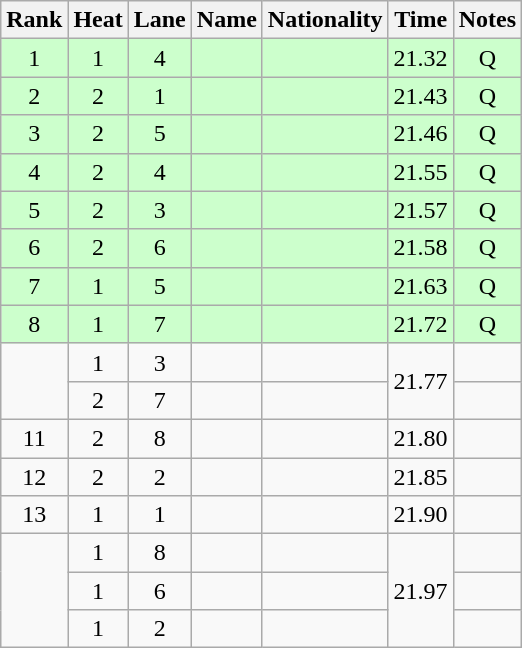<table class="wikitable sortable" style="text-align:center">
<tr>
<th data-sort-type=number>Rank</th>
<th>Heat</th>
<th>Lane</th>
<th>Name</th>
<th>Nationality</th>
<th>Time</th>
<th>Notes</th>
</tr>
<tr bgcolor=ccffcc>
<td>1</td>
<td>1</td>
<td>4</td>
<td align=left></td>
<td align=left></td>
<td>21.32</td>
<td>Q</td>
</tr>
<tr bgcolor=ccffcc>
<td>2</td>
<td>2</td>
<td>1</td>
<td align=left></td>
<td align=left></td>
<td>21.43</td>
<td>Q</td>
</tr>
<tr bgcolor=ccffcc>
<td>3</td>
<td>2</td>
<td>5</td>
<td align=left></td>
<td align=left></td>
<td>21.46</td>
<td>Q</td>
</tr>
<tr bgcolor=ccffcc>
<td>4</td>
<td>2</td>
<td>4</td>
<td align=left></td>
<td align=left></td>
<td>21.55</td>
<td>Q</td>
</tr>
<tr bgcolor=ccffcc>
<td>5</td>
<td>2</td>
<td>3</td>
<td align=left></td>
<td align=left></td>
<td>21.57</td>
<td>Q</td>
</tr>
<tr bgcolor=ccffcc>
<td>6</td>
<td>2</td>
<td>6</td>
<td align=left></td>
<td align=left></td>
<td>21.58</td>
<td>Q</td>
</tr>
<tr bgcolor=ccffcc>
<td>7</td>
<td>1</td>
<td>5</td>
<td align=left></td>
<td align=left></td>
<td>21.63</td>
<td>Q</td>
</tr>
<tr bgcolor=ccffcc>
<td>8</td>
<td>1</td>
<td>7</td>
<td align=left></td>
<td align=left></td>
<td>21.72</td>
<td>Q</td>
</tr>
<tr>
<td rowspan=2></td>
<td>1</td>
<td>3</td>
<td align=left></td>
<td align=left></td>
<td rowspan=2>21.77</td>
<td></td>
</tr>
<tr>
<td>2</td>
<td>7</td>
<td align=left></td>
<td align=left></td>
<td></td>
</tr>
<tr>
<td>11</td>
<td>2</td>
<td>8</td>
<td align=left></td>
<td align=left></td>
<td>21.80</td>
<td></td>
</tr>
<tr>
<td>12</td>
<td>2</td>
<td>2</td>
<td align=left></td>
<td align=left></td>
<td>21.85</td>
<td></td>
</tr>
<tr>
<td>13</td>
<td>1</td>
<td>1</td>
<td align=left></td>
<td align=left></td>
<td>21.90</td>
<td></td>
</tr>
<tr>
<td rowspan=3></td>
<td>1</td>
<td>8</td>
<td align=left></td>
<td align=left></td>
<td rowspan=3>21.97</td>
<td></td>
</tr>
<tr>
<td>1</td>
<td>6</td>
<td align=left></td>
<td align=left></td>
<td></td>
</tr>
<tr>
<td>1</td>
<td>2</td>
<td align=left></td>
<td align=left></td>
<td></td>
</tr>
</table>
